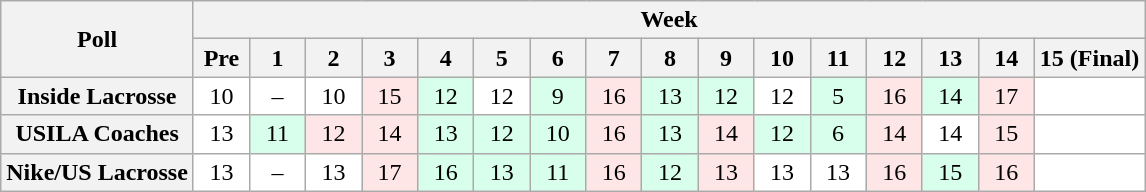<table class="wikitable" style="white-space:nowrap;">
<tr>
<th scope="col" width="100" rowspan="2">Poll</th>
<th colspan="25">Week</th>
</tr>
<tr>
<th scope="col" width="30">Pre<br></th>
<th scope="col" width="30">1<br></th>
<th scope="col" width="30">2<br></th>
<th scope="col" width="30">3<br></th>
<th scope="col" width="30">4<br></th>
<th scope="col" width="30">5<br></th>
<th scope="col" width="30">6<br></th>
<th scope="col" width="30">7<br></th>
<th scope="col" width="30">8<br></th>
<th scope="col" width="30">9<br></th>
<th scope="col" width="30">10<br></th>
<th scope="col" width="30">11<br></th>
<th scope="col" width="30">12<br></th>
<th scope="col" width="30">13<br></th>
<th scope="col" width="30">14<br></th>
<th scope="col" width="30">15 (Final)</th>
</tr>
<tr style="text-align:center;">
<th>Inside Lacrosse</th>
<td bgcolor=FFFFFF>10</td>
<td bgcolor=FFFFFF>–</td>
<td bgcolor=FFFFFF>10</td>
<td bgcolor=FFE6E6>15</td>
<td bgcolor=D8FFEB>12</td>
<td bgcolor=FFFFFF>12</td>
<td bgcolor=D8FFEB>9</td>
<td bgcolor=FFE6E6>16</td>
<td bgcolor=D8FFEB>13</td>
<td bgcolor=D8FFEB>12</td>
<td bgcolor=FFFFFF>12</td>
<td bgcolor=D8FFEB>5</td>
<td bgcolor=FFE6E6>16</td>
<td bgcolor=D8FFEB>14</td>
<td bgcolor=FFE6E6>17</td>
<td bgcolor=FFFFFF></td>
</tr>
<tr style="text-align:center;">
<th>USILA Coaches</th>
<td bgcolor=FFFFFF>13</td>
<td bgcolor=D8FFEB>11</td>
<td bgcolor=FFE6E6>12</td>
<td bgcolor=FFE6E6>14</td>
<td bgcolor=D8FFEB>13</td>
<td bgcolor=D8FFEB>12</td>
<td bgcolor=D8FFEB>10</td>
<td bgcolor=FFE6E6>16</td>
<td bgcolor=D8FFEB>13</td>
<td bgcolor=FFE6E6>14</td>
<td bgcolor=D8FFEB>12</td>
<td bgcolor=D8FFEB>6</td>
<td bgcolor=FFE6E6>14</td>
<td bgcolor=FFFFFF>14</td>
<td bgcolor=FFE6E6>15</td>
<td bgcolor=FFFFFF></td>
</tr>
<tr style="text-align:center;">
<th>Nike/US Lacrosse</th>
<td bgcolor=FFFFFF>13</td>
<td bgcolor=FFFFFF>–</td>
<td bgcolor=FFFFFF>13</td>
<td bgcolor=FFE6E6>17</td>
<td bgcolor=D8FFEB>16</td>
<td bgcolor=D8FFEB>13</td>
<td bgcolor=D8FFEB>11</td>
<td bgcolor=FFE6E6>16</td>
<td bgcolor=D8FFEB>12</td>
<td bgcolor=FFE6E6>13</td>
<td bgcolor=FFFFFF>13</td>
<td bgcolor=FFFFFF>13</td>
<td bgcolor=FFE6E6>16</td>
<td bgcolor=D8FFEB>15</td>
<td bgcolor=FFE6E6>16</td>
<td bgcolor=FFFFFF></td>
</tr>
</table>
